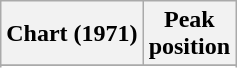<table class="wikitable sortable plainrowheaders">
<tr>
<th scope="col">Chart (1971)</th>
<th scope="col">Peak<br>position</th>
</tr>
<tr>
</tr>
<tr>
</tr>
</table>
